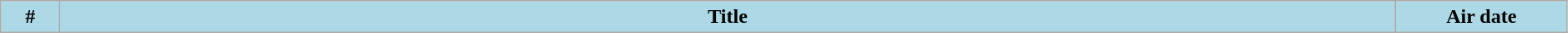<table class="wikitable plainrowheaders" style="width:99%; background:#fff;">
<tr>
<th style="background:#add8e6; width:40px;">#</th>
<th style="background: #add8e6;">Title</th>
<th style="background:#add8e6; width:130px;">Air date<br>





</th>
</tr>
</table>
